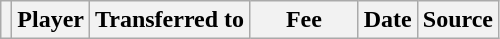<table class="wikitable plainrowheaders sortable">
<tr>
<th></th>
<th scope="col">Player</th>
<th>Transferred to</th>
<th style="width: 65px;">Fee</th>
<th scope="col">Date</th>
<th scope="col">Source</th>
</tr>
</table>
